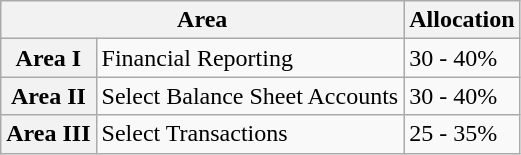<table class="wikitable">
<tr>
<th colspan=2>Area</th>
<th>Allocation</th>
</tr>
<tr>
<th>Area I</th>
<td>Financial Reporting</td>
<td>30 - 40%</td>
</tr>
<tr>
<th>Area II</th>
<td>Select Balance Sheet Accounts</td>
<td>30 - 40%</td>
</tr>
<tr>
<th>Area III</th>
<td>Select Transactions</td>
<td>25 - 35%</td>
</tr>
</table>
